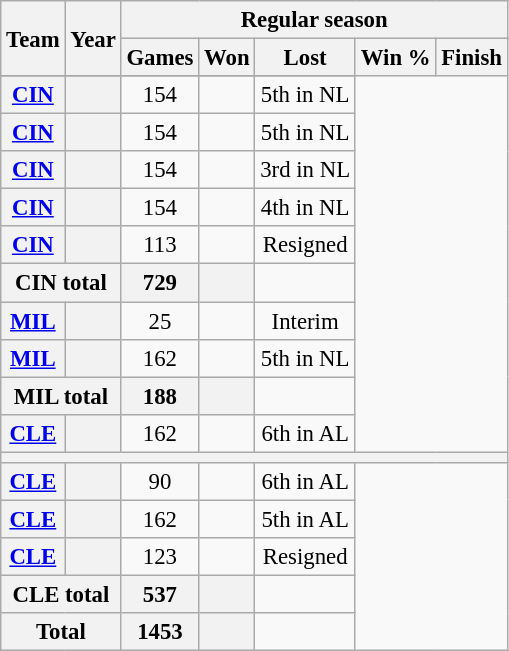<table class="wikitable" style="font-size: 95%; text-align:center;">
<tr>
<th rowspan="2">Team</th>
<th rowspan="2">Year</th>
<th colspan="5">Regular season</th>
</tr>
<tr>
<th>Games</th>
<th>Won</th>
<th>Lost</th>
<th>Win %</th>
<th>Finish</th>
</tr>
<tr>
</tr>
<tr>
<th><a href='#'>CIN</a></th>
<th></th>
<td>154</td>
<td></td>
<td>5th in NL</td>
</tr>
<tr>
<th><a href='#'>CIN</a></th>
<th></th>
<td>154</td>
<td></td>
<td>5th in NL</td>
</tr>
<tr>
<th><a href='#'>CIN</a></th>
<th></th>
<td>154</td>
<td></td>
<td>3rd in NL</td>
</tr>
<tr>
<th><a href='#'>CIN</a></th>
<th></th>
<td>154</td>
<td></td>
<td>4th in NL</td>
</tr>
<tr>
<th><a href='#'>CIN</a></th>
<th></th>
<td>113</td>
<td></td>
<td>Resigned</td>
</tr>
<tr>
<th colspan="2">CIN total</th>
<th>729</th>
<th></th>
<td></td>
</tr>
<tr>
<th><a href='#'>MIL</a></th>
<th></th>
<td>25</td>
<td></td>
<td>Interim</td>
</tr>
<tr>
<th><a href='#'>MIL</a></th>
<th></th>
<td>162</td>
<td></td>
<td>5th in NL</td>
</tr>
<tr>
<th colspan="2">MIL total</th>
<th>188</th>
<th></th>
<td></td>
</tr>
<tr>
<th><a href='#'>CLE</a></th>
<th></th>
<td>162</td>
<td></td>
<td>6th in AL</td>
</tr>
<tr>
<th colspan="7"></th>
</tr>
<tr>
<th><a href='#'>CLE</a></th>
<th></th>
<td>90</td>
<td></td>
<td>6th in AL</td>
</tr>
<tr>
<th><a href='#'>CLE</a></th>
<th></th>
<td>162</td>
<td></td>
<td>5th in AL</td>
</tr>
<tr>
<th><a href='#'>CLE</a></th>
<th></th>
<td>123</td>
<td></td>
<td>Resigned</td>
</tr>
<tr>
<th colspan="2">CLE total</th>
<th>537</th>
<th></th>
<td></td>
</tr>
<tr>
<th colspan="2">Total</th>
<th>1453</th>
<th></th>
<td></td>
</tr>
</table>
